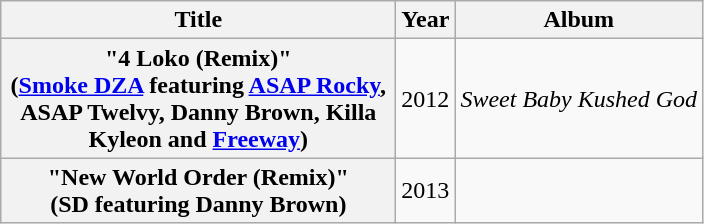<table class="wikitable plainrowheaders" style="text-align:center;">
<tr>
<th scope="col" style="width:16em;">Title</th>
<th scope="col">Year</th>
<th scope="col">Album</th>
</tr>
<tr>
<th scope="row">"4 Loko (Remix)"<br><span>(<a href='#'>Smoke DZA</a> featuring <a href='#'>ASAP Rocky</a>, ASAP Twelvy, Danny Brown, Killa Kyleon and <a href='#'>Freeway</a>)</span></th>
<td>2012</td>
<td><em>Sweet Baby Kushed God</em></td>
</tr>
<tr>
<th scope="row">"New World Order (Remix)"<br><span>(SD featuring Danny Brown)</span></th>
<td>2013</td>
<td></td>
</tr>
</table>
